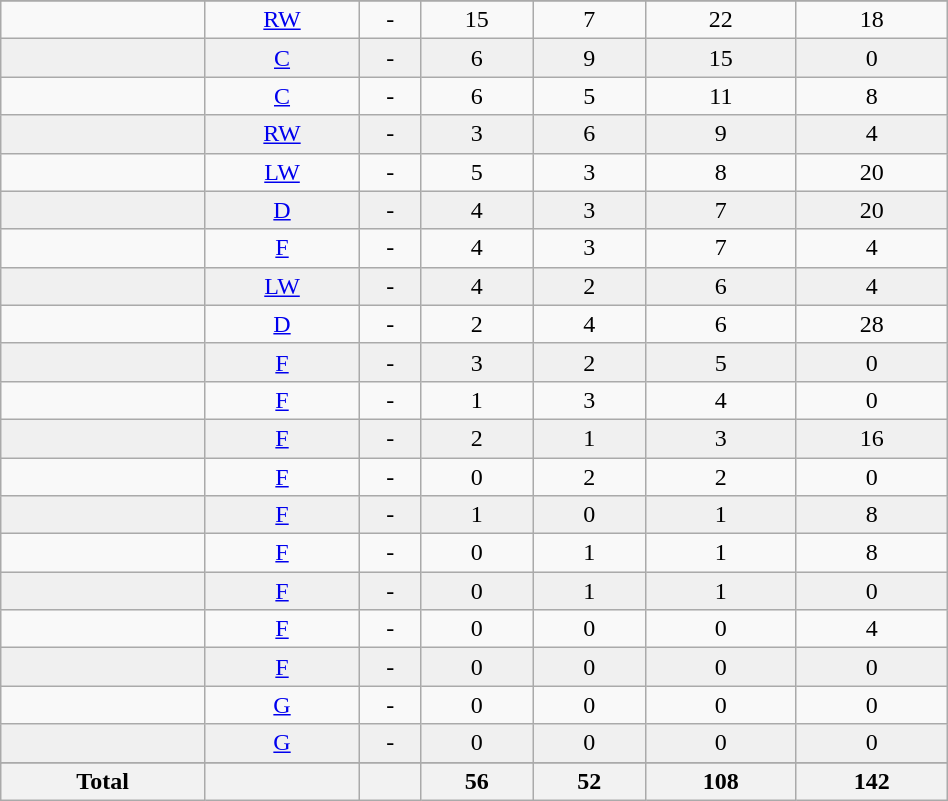<table class="wikitable sortable" width ="50%">
<tr align="center">
</tr>
<tr align="center" bgcolor="">
<td></td>
<td><a href='#'>RW</a></td>
<td>-</td>
<td>15</td>
<td>7</td>
<td>22</td>
<td>18</td>
</tr>
<tr align="center" bgcolor="f0f0f0">
<td></td>
<td><a href='#'>C</a></td>
<td>-</td>
<td>6</td>
<td>9</td>
<td>15</td>
<td>0</td>
</tr>
<tr align="center" bgcolor="">
<td></td>
<td><a href='#'>C</a></td>
<td>-</td>
<td>6</td>
<td>5</td>
<td>11</td>
<td>8</td>
</tr>
<tr align="center" bgcolor="f0f0f0">
<td></td>
<td><a href='#'>RW</a></td>
<td>-</td>
<td>3</td>
<td>6</td>
<td>9</td>
<td>4</td>
</tr>
<tr align="center" bgcolor="">
<td></td>
<td><a href='#'>LW</a></td>
<td>-</td>
<td>5</td>
<td>3</td>
<td>8</td>
<td>20</td>
</tr>
<tr align="center" bgcolor="f0f0f0">
<td></td>
<td><a href='#'>D</a></td>
<td>-</td>
<td>4</td>
<td>3</td>
<td>7</td>
<td>20</td>
</tr>
<tr align="center" bgcolor="">
<td></td>
<td><a href='#'>F</a></td>
<td>-</td>
<td>4</td>
<td>3</td>
<td>7</td>
<td>4</td>
</tr>
<tr align="center" bgcolor="f0f0f0">
<td></td>
<td><a href='#'>LW</a></td>
<td>-</td>
<td>4</td>
<td>2</td>
<td>6</td>
<td>4</td>
</tr>
<tr align="center" bgcolor="">
<td></td>
<td><a href='#'>D</a></td>
<td>-</td>
<td>2</td>
<td>4</td>
<td>6</td>
<td>28</td>
</tr>
<tr align="center" bgcolor="f0f0f0">
<td></td>
<td><a href='#'>F</a></td>
<td>-</td>
<td>3</td>
<td>2</td>
<td>5</td>
<td>0</td>
</tr>
<tr align="center" bgcolor="">
<td></td>
<td><a href='#'>F</a></td>
<td>-</td>
<td>1</td>
<td>3</td>
<td>4</td>
<td>0</td>
</tr>
<tr align="center" bgcolor="f0f0f0">
<td></td>
<td><a href='#'>F</a></td>
<td>-</td>
<td>2</td>
<td>1</td>
<td>3</td>
<td>16</td>
</tr>
<tr align="center" bgcolor="">
<td></td>
<td><a href='#'>F</a></td>
<td>-</td>
<td>0</td>
<td>2</td>
<td>2</td>
<td>0</td>
</tr>
<tr align="center" bgcolor="f0f0f0">
<td></td>
<td><a href='#'>F</a></td>
<td>-</td>
<td>1</td>
<td>0</td>
<td>1</td>
<td>8</td>
</tr>
<tr align="center" bgcolor="">
<td></td>
<td><a href='#'>F</a></td>
<td>-</td>
<td>0</td>
<td>1</td>
<td>1</td>
<td>8</td>
</tr>
<tr align="center" bgcolor="f0f0f0">
<td></td>
<td><a href='#'>F</a></td>
<td>-</td>
<td>0</td>
<td>1</td>
<td>1</td>
<td>0</td>
</tr>
<tr align="center" bgcolor="">
<td></td>
<td><a href='#'>F</a></td>
<td>-</td>
<td>0</td>
<td>0</td>
<td>0</td>
<td>4</td>
</tr>
<tr align="center" bgcolor="f0f0f0">
<td></td>
<td><a href='#'>F</a></td>
<td>-</td>
<td>0</td>
<td>0</td>
<td>0</td>
<td>0</td>
</tr>
<tr align="center" bgcolor="">
<td></td>
<td><a href='#'>G</a></td>
<td>-</td>
<td>0</td>
<td>0</td>
<td>0</td>
<td>0</td>
</tr>
<tr align="center" bgcolor="f0f0f0">
<td></td>
<td><a href='#'>G</a></td>
<td>-</td>
<td>0</td>
<td>0</td>
<td>0</td>
<td>0</td>
</tr>
<tr align="center" bgcolor="">
</tr>
<tr>
<th>Total</th>
<th></th>
<th></th>
<th>56</th>
<th>52</th>
<th>108</th>
<th>142</th>
</tr>
</table>
